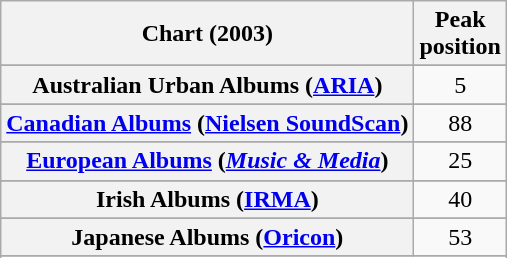<table class="wikitable sortable plainrowheaders" style="text-align:center">
<tr>
<th scope="col">Chart (2003)</th>
<th scope="col">Peak<br>position</th>
</tr>
<tr>
</tr>
<tr>
<th scope="row">Australian Urban Albums (<a href='#'>ARIA</a>)</th>
<td>5</td>
</tr>
<tr>
</tr>
<tr>
</tr>
<tr>
</tr>
<tr>
<th scope="row"><a href='#'>Canadian Albums</a> (<a href='#'>Nielsen SoundScan</a>)</th>
<td>88</td>
</tr>
<tr>
</tr>
<tr>
</tr>
<tr>
<th scope="row"><a href='#'>European Albums</a> (<em><a href='#'>Music & Media</a></em>)</th>
<td>25</td>
</tr>
<tr>
</tr>
<tr>
</tr>
<tr>
</tr>
<tr>
<th scope=row>Irish Albums (<a href='#'>IRMA</a>)</th>
<td>40</td>
</tr>
<tr>
</tr>
<tr>
<th scope="row">Japanese Albums (<a href='#'>Oricon</a>)</th>
<td>53</td>
</tr>
<tr>
</tr>
<tr>
</tr>
<tr>
</tr>
<tr>
</tr>
<tr>
</tr>
<tr>
</tr>
<tr>
</tr>
<tr>
</tr>
</table>
